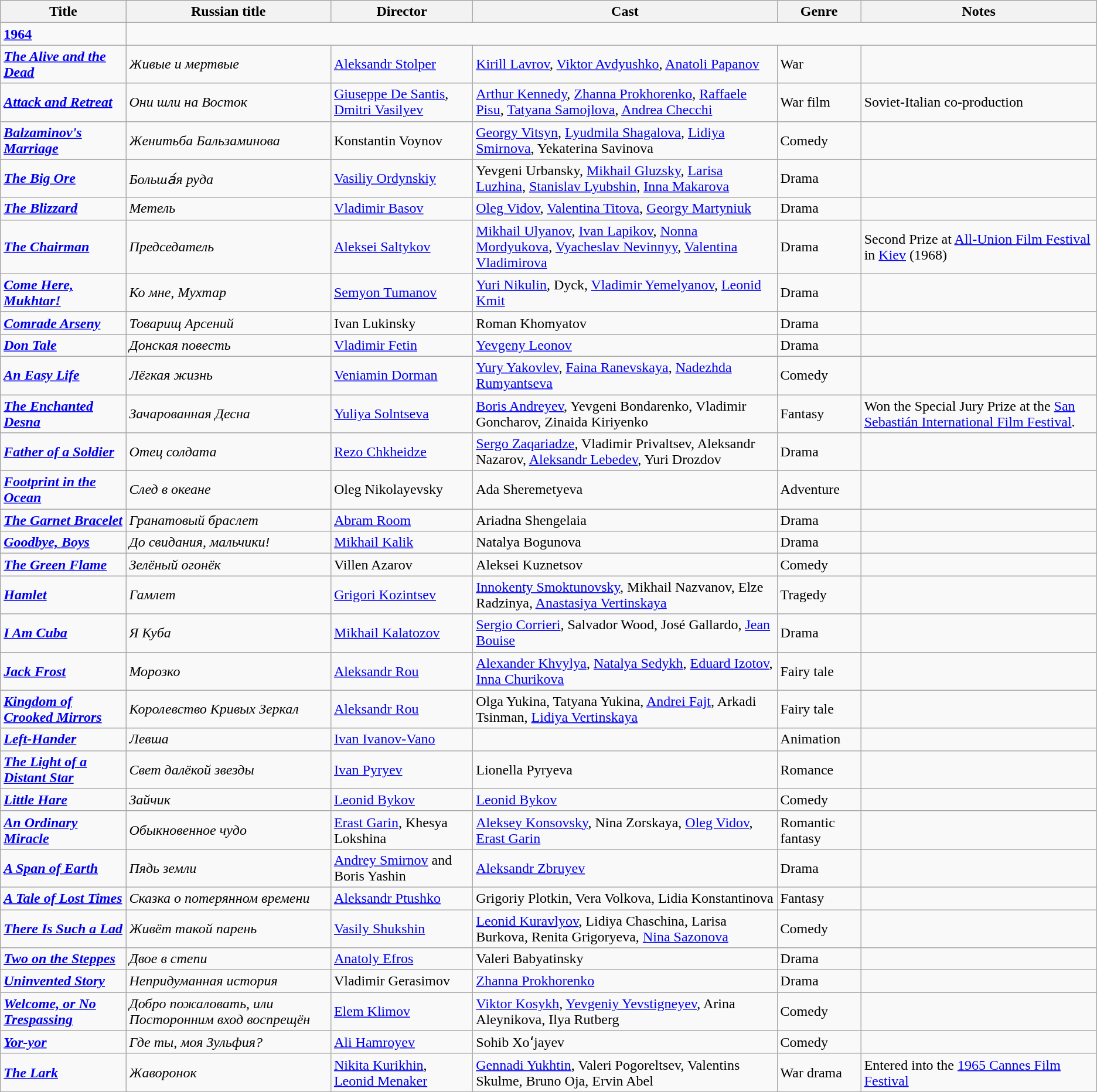<table class="wikitable">
<tr>
<th>Title</th>
<th>Russian title</th>
<th>Director</th>
<th>Cast</th>
<th>Genre</th>
<th>Notes</th>
</tr>
<tr>
<td><strong><a href='#'>1964</a></strong></td>
</tr>
<tr>
<td><strong><em><a href='#'>The Alive and the Dead</a></em></strong></td>
<td><em>Живые и мертвые</em></td>
<td><a href='#'>Aleksandr Stolper</a></td>
<td><a href='#'>Kirill Lavrov</a>, <a href='#'>Viktor Avdyushko</a>, <a href='#'>Anatoli Papanov</a></td>
<td>War</td>
<td></td>
</tr>
<tr>
<td><strong><em><a href='#'>Attack and Retreat</a></em></strong></td>
<td><em>Они шли на Восток</em></td>
<td><a href='#'>Giuseppe De Santis</a>, <a href='#'>Dmitri Vasilyev</a></td>
<td><a href='#'>Arthur Kennedy</a>, <a href='#'>Zhanna Prokhorenko</a>, <a href='#'>Raffaele Pisu</a>, <a href='#'>Tatyana Samojlova</a>, <a href='#'>Andrea Checchi</a></td>
<td>War film</td>
<td>Soviet-Italian co-production</td>
</tr>
<tr>
<td><strong><em><a href='#'>Balzaminov's Marriage</a></em></strong></td>
<td><em>Женитьба Бальзаминова</em></td>
<td>Konstantin Voynov</td>
<td><a href='#'>Georgy Vitsyn</a>, <a href='#'>Lyudmila Shagalova</a>, <a href='#'>Lidiya Smirnova</a>, Yekaterina Savinova</td>
<td>Comedy</td>
<td></td>
</tr>
<tr>
<td><strong><em><a href='#'>The Big Ore</a></em></strong></td>
<td><em>Больша́я руда</em></td>
<td><a href='#'>Vasiliy Ordynskiy</a></td>
<td>Yevgeni Urbansky, <a href='#'>Mikhail Gluzsky</a>, <a href='#'>Larisa Luzhina</a>, <a href='#'>Stanislav Lyubshin</a>, <a href='#'>Inna Makarova</a></td>
<td>Drama</td>
<td></td>
</tr>
<tr>
<td><strong><em><a href='#'>The Blizzard</a></em></strong></td>
<td><em>Метель</em></td>
<td><a href='#'>Vladimir Basov</a></td>
<td><a href='#'>Oleg Vidov</a>, <a href='#'>Valentina Titova</a>, <a href='#'>Georgy Martyniuk</a></td>
<td>Drama</td>
<td></td>
</tr>
<tr>
<td><strong><em><a href='#'>The Chairman</a></em></strong></td>
<td><em>Председатель</em></td>
<td><a href='#'>Aleksei Saltykov</a></td>
<td><a href='#'>Mikhail Ulyanov</a>, <a href='#'>Ivan Lapikov</a>, <a href='#'>Nonna Mordyukova</a>, <a href='#'>Vyacheslav Nevinnyy</a>, <a href='#'>Valentina Vladimirova</a></td>
<td>Drama</td>
<td>Second Prize at <a href='#'>All-Union Film Festival</a> in <a href='#'>Kiev</a> (1968)</td>
</tr>
<tr>
<td><strong><em><a href='#'>Come Here, Mukhtar!</a></em></strong></td>
<td><em>Ко мне, Мухтар</em></td>
<td><a href='#'>Semyon Tumanov</a></td>
<td><a href='#'>Yuri Nikulin</a>, Dyck, <a href='#'>Vladimir Yemelyanov</a>, <a href='#'>Leonid Kmit</a></td>
<td>Drama</td>
<td></td>
</tr>
<tr>
<td><strong><em><a href='#'>Comrade Arseny</a></em></strong></td>
<td><em>Товарищ Арсений</em></td>
<td>Ivan Lukinsky</td>
<td>Roman Khomyatov</td>
<td>Drama</td>
<td></td>
</tr>
<tr>
<td><strong><em><a href='#'>Don Tale</a></em></strong></td>
<td><em>Донская повесть</em></td>
<td><a href='#'>Vladimir Fetin</a></td>
<td><a href='#'>Yevgeny Leonov</a></td>
<td>Drama</td>
<td></td>
</tr>
<tr>
<td><strong><em><a href='#'>An Easy Life</a></em></strong></td>
<td><em>Лёгкая жизнь</em></td>
<td><a href='#'>Veniamin Dorman</a></td>
<td><a href='#'>Yury Yakovlev</a>, <a href='#'>Faina Ranevskaya</a>, <a href='#'>Nadezhda Rumyantseva</a></td>
<td>Comedy</td>
<td></td>
</tr>
<tr>
<td><strong><em><a href='#'>The Enchanted Desna</a></em></strong></td>
<td><em>Зачарованная Десна</em></td>
<td><a href='#'>Yuliya Solntseva</a></td>
<td><a href='#'>Boris Andreyev</a>, Yevgeni Bondarenko, Vladimir Goncharov, Zinaida Kiriyenko</td>
<td>Fantasy</td>
<td>Won the Special Jury Prize at the <a href='#'>San Sebastián International Film Festival</a>.</td>
</tr>
<tr>
<td><strong><em><a href='#'>Father of a Soldier</a></em></strong></td>
<td><em>Отец солдата</em></td>
<td><a href='#'>Rezo Chkheidze</a></td>
<td><a href='#'>Sergo Zaqariadze</a>, Vladimir Privaltsev, Aleksandr Nazarov, <a href='#'>Aleksandr Lebedev</a>, Yuri Drozdov</td>
<td>Drama</td>
<td></td>
</tr>
<tr>
<td><strong><em><a href='#'>Footprint in the Ocean</a></em></strong></td>
<td><em>След в океане</em></td>
<td>Oleg Nikolayevsky</td>
<td>Ada Sheremetyeva</td>
<td>Adventure</td>
<td></td>
</tr>
<tr>
<td><strong><em><a href='#'>The Garnet Bracelet</a></em></strong></td>
<td><em>Гранатовый браслет</em></td>
<td><a href='#'>Abram Room</a></td>
<td>Ariadna Shengelaia</td>
<td>Drama</td>
<td></td>
</tr>
<tr>
<td><strong><em><a href='#'>Goodbye, Boys</a></em></strong></td>
<td><em>До свидания, мальчики!</em></td>
<td><a href='#'>Mikhail Kalik</a></td>
<td>Natalya Bogunova</td>
<td>Drama</td>
<td></td>
</tr>
<tr>
<td><strong><em><a href='#'>The Green Flame</a></em></strong></td>
<td><em>Зелёный огонёк</em></td>
<td>Villen Azarov</td>
<td>Aleksei Kuznetsov</td>
<td>Comedy</td>
<td></td>
</tr>
<tr>
<td><strong><em><a href='#'>Hamlet</a></em></strong></td>
<td><em>Гамлет</em></td>
<td><a href='#'>Grigori Kozintsev</a></td>
<td><a href='#'>Innokenty Smoktunovsky</a>, Mikhail Nazvanov, Elze Radzinya, <a href='#'>Anastasiya Vertinskaya</a></td>
<td>Tragedy</td>
<td></td>
</tr>
<tr>
<td><strong><em><a href='#'>I Am Cuba</a></em></strong></td>
<td><em>Я Куба</em></td>
<td><a href='#'>Mikhail Kalatozov</a></td>
<td><a href='#'>Sergio Corrieri</a>, Salvador Wood, José Gallardo, <a href='#'>Jean Bouise</a></td>
<td>Drama</td>
<td></td>
</tr>
<tr>
<td><strong><em><a href='#'>Jack Frost</a></em></strong></td>
<td><em>Морозко</em></td>
<td><a href='#'>Aleksandr Rou</a></td>
<td><a href='#'>Alexander Khvylya</a>, <a href='#'>Natalya Sedykh</a>, <a href='#'>Eduard Izotov</a>, <a href='#'>Inna Churikova</a></td>
<td>Fairy tale</td>
<td></td>
</tr>
<tr>
<td><strong><em><a href='#'>Kingdom of Crooked Mirrors</a></em></strong></td>
<td><em>Королевство Кривых Зеркал</em></td>
<td><a href='#'>Aleksandr Rou</a></td>
<td>Olga Yukina, Tatyana Yukina, <a href='#'>Andrei Fajt</a>, Arkadi Tsinman, <a href='#'>Lidiya Vertinskaya</a></td>
<td>Fairy tale</td>
<td></td>
</tr>
<tr>
<td><strong><em><a href='#'>Left-Hander</a></em></strong></td>
<td><em>Левша</em></td>
<td><a href='#'>Ivan Ivanov-Vano</a></td>
<td></td>
<td>Animation</td>
<td></td>
</tr>
<tr>
<td><strong><em><a href='#'>The Light of a Distant Star</a></em></strong></td>
<td><em>Свет далёкой звезды</em></td>
<td><a href='#'>Ivan Pyryev</a></td>
<td>Lionella Pyryeva</td>
<td>Romance</td>
<td></td>
</tr>
<tr>
<td><strong><em><a href='#'>Little Hare</a></em></strong></td>
<td><em>Зайчик</em></td>
<td><a href='#'>Leonid Bykov</a></td>
<td><a href='#'>Leonid Bykov</a></td>
<td>Comedy</td>
<td></td>
</tr>
<tr>
<td><strong><em><a href='#'>An Ordinary Miracle</a></em></strong></td>
<td><em>Обыкновенное чудо</em></td>
<td><a href='#'>Erast Garin</a>, Khesya Lokshina</td>
<td><a href='#'>Aleksey Konsovsky</a>, Nina Zorskaya, <a href='#'>Oleg Vidov</a>, <a href='#'>Erast Garin</a></td>
<td>Romantic fantasy</td>
<td></td>
</tr>
<tr>
<td><strong><em><a href='#'>A Span of Earth</a></em></strong></td>
<td><em>Пядь земли</em></td>
<td><a href='#'>Andrey Smirnov</a> and Boris Yashin</td>
<td><a href='#'>Aleksandr Zbruyev</a></td>
<td>Drama</td>
<td></td>
</tr>
<tr>
<td><strong><em><a href='#'>A Tale of Lost Times</a></em></strong></td>
<td><em>Сказка о потерянном времени</em></td>
<td><a href='#'>Aleksandr Ptushko</a></td>
<td>Grigoriy Plotkin, Vera Volkova, Lidia Konstantinova</td>
<td>Fantasy</td>
<td></td>
</tr>
<tr>
<td><strong><em><a href='#'>There Is Such a Lad</a></em></strong></td>
<td><em>Живёт такой парень</em></td>
<td><a href='#'>Vasily Shukshin</a></td>
<td><a href='#'>Leonid Kuravlyov</a>, Lidiya Chaschina, Larisa Burkova, Renita Grigoryeva, <a href='#'>Nina Sazonova</a></td>
<td>Comedy</td>
<td></td>
</tr>
<tr>
<td><strong><em><a href='#'>Two on the Steppes</a></em></strong></td>
<td><em>Двое в степи</em></td>
<td><a href='#'>Anatoly Efros</a></td>
<td>Valeri Babyatinsky</td>
<td>Drama</td>
<td></td>
</tr>
<tr>
<td><strong><em><a href='#'>Uninvented Story</a></em></strong></td>
<td><em>Непридуманная история</em></td>
<td>Vladimir Gerasimov</td>
<td><a href='#'>Zhanna Prokhorenko</a></td>
<td>Drama</td>
<td></td>
</tr>
<tr>
<td><strong><em><a href='#'>Welcome, or No Trespassing</a></em></strong></td>
<td><em>Добро пожаловать, или Посторонним вход воспрещён</em></td>
<td><a href='#'>Elem Klimov</a></td>
<td><a href='#'>Viktor Kosykh</a>, <a href='#'>Yevgeniy Yevstigneyev</a>, Arina Aleynikova, Ilya Rutberg</td>
<td>Comedy</td>
<td></td>
</tr>
<tr>
<td><strong><em><a href='#'>Yor-yor</a></em></strong></td>
<td><em>Где ты, моя Зульфия?</em></td>
<td><a href='#'>Ali Hamroyev</a></td>
<td>Sohib Xoʻjayev</td>
<td>Comedy</td>
<td></td>
</tr>
<tr>
<td><strong><em><a href='#'>The Lark</a></em></strong></td>
<td><em>Жаворонок</em></td>
<td><a href='#'>Nikita Kurikhin</a>, <a href='#'>Leonid Menaker</a></td>
<td><a href='#'>Gennadi Yukhtin</a>, Valeri Pogoreltsev, Valentins Skulme, Bruno Oja, Ervin Abel</td>
<td>War drama</td>
<td>Entered into the <a href='#'>1965 Cannes Film Festival</a></td>
</tr>
<tr>
</tr>
</table>
